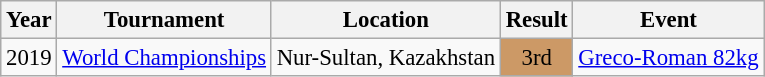<table class="wikitable" style="font-size:95%;">
<tr>
<th>Year</th>
<th>Tournament</th>
<th>Location</th>
<th>Result</th>
<th>Event</th>
</tr>
<tr>
<td>2019</td>
<td><a href='#'>World Championships</a></td>
<td>Nur-Sultan, Kazakhstan</td>
<td align="center" bgcolor="cc9966">3rd</td>
<td><a href='#'>Greco-Roman 82kg</a></td>
</tr>
</table>
